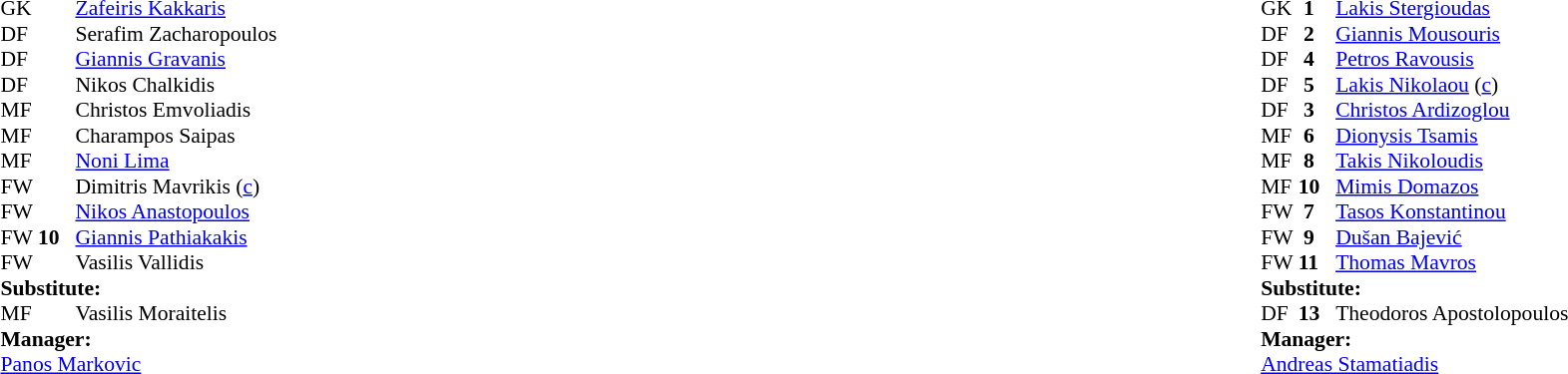<table width="100%">
<tr>
<td valign="top" width="50%"><br><table style="font-size: 90%" cellspacing="0" cellpadding="0">
<tr>
<th width="25"></th>
<th width="25"></th>
</tr>
<tr>
<td>GK</td>
<td></td>
<td> <a href='#'>Zafeiris Kakkaris</a></td>
</tr>
<tr>
<td>DF</td>
<td></td>
<td> Serafim Zacharopoulos</td>
</tr>
<tr>
<td>DF</td>
<td></td>
<td> <a href='#'>Giannis Gravanis</a></td>
</tr>
<tr>
<td>DF</td>
<td></td>
<td> Nikos Chalkidis</td>
</tr>
<tr>
<td>MF</td>
<td></td>
<td> Christos Emvoliadis</td>
</tr>
<tr>
<td>MF</td>
<td></td>
<td> Charampos Saipas</td>
<td></td>
<td></td>
</tr>
<tr>
<td>MF</td>
<td></td>
<td> <a href='#'>Noni Lima</a></td>
</tr>
<tr>
<td>FW</td>
<td></td>
<td> Dimitris Mavrikis (<a href='#'>c</a>)</td>
<td></td>
</tr>
<tr>
<td>FW</td>
<td></td>
<td> <a href='#'>Nikos Anastopoulos</a></td>
</tr>
<tr>
<td>FW</td>
<td><strong>10</strong></td>
<td> <a href='#'>Giannis Pathiakakis</a></td>
</tr>
<tr>
<td>FW</td>
<td></td>
<td> Vasilis Vallidis</td>
</tr>
<tr>
<td colspan=4><strong>Substitute:</strong></td>
</tr>
<tr>
<td>MF</td>
<td></td>
<td> Vasilis Moraitelis</td>
<td></td>
<td></td>
</tr>
<tr>
<td colspan=4><strong>Manager:</strong></td>
</tr>
<tr>
<td colspan="4"> <a href='#'>Panos Markovic</a></td>
</tr>
</table>
</td>
<td valign="top" width="50%"><br><table style="font-size: 90%" cellspacing="0" cellpadding="0" align="center">
<tr>
<th width="25"></th>
<th width="25"></th>
</tr>
<tr>
<td>GK</td>
<td><strong> 1</strong></td>
<td> <a href='#'>Lakis Stergioudas</a></td>
</tr>
<tr>
<td>DF</td>
<td><strong> 2</strong></td>
<td> <a href='#'>Giannis Mousouris</a></td>
</tr>
<tr>
<td>DF</td>
<td><strong> 4</strong></td>
<td> <a href='#'>Petros Ravousis</a></td>
</tr>
<tr>
<td>DF</td>
<td><strong> 5</strong></td>
<td> <a href='#'>Lakis Nikolaou</a> (<a href='#'>c</a>)</td>
<td></td>
</tr>
<tr>
<td>DF</td>
<td><strong> 3</strong></td>
<td> <a href='#'>Christos Ardizoglou</a></td>
<td></td>
<td></td>
</tr>
<tr>
<td>MF</td>
<td><strong> 6</strong></td>
<td> <a href='#'>Dionysis Tsamis</a></td>
</tr>
<tr>
<td>MF</td>
<td><strong> 8</strong></td>
<td> <a href='#'>Takis Nikoloudis</a></td>
</tr>
<tr>
<td>MF</td>
<td><strong>10</strong></td>
<td> <a href='#'>Mimis Domazos</a></td>
</tr>
<tr>
<td>FW</td>
<td><strong> 7</strong></td>
<td> <a href='#'>Tasos Konstantinou</a></td>
<td></td>
</tr>
<tr>
<td>FW</td>
<td><strong> 9</strong></td>
<td> <a href='#'>Dušan Bajević</a></td>
</tr>
<tr>
<td>FW</td>
<td><strong>11</strong></td>
<td> <a href='#'>Thomas Mavros</a></td>
</tr>
<tr>
<td colspan=4><strong>Substitute:</strong></td>
</tr>
<tr>
<td>DF</td>
<td><strong>13</strong></td>
<td> Theodoros Apostolopoulos</td>
<td></td>
<td></td>
</tr>
<tr>
<td colspan=4><strong>Manager:</strong></td>
</tr>
<tr>
<td colspan="4"> <a href='#'>Andreas Stamatiadis</a></td>
</tr>
</table>
</td>
</tr>
</table>
